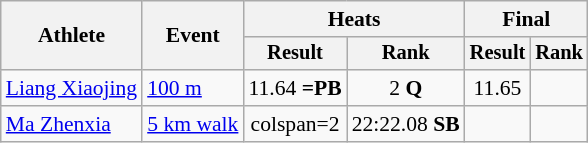<table class="wikitable" style="font-size:90%">
<tr>
<th rowspan=2>Athlete</th>
<th rowspan=2>Event</th>
<th colspan=2>Heats</th>
<th colspan=2>Final</th>
</tr>
<tr style="font-size:95%">
<th>Result</th>
<th>Rank</th>
<th>Result</th>
<th>Rank</th>
</tr>
<tr align=center>
<td align=left><a href='#'>Liang Xiaojing</a></td>
<td align=left><a href='#'>100 m</a></td>
<td>11.64 <strong>=PB</strong></td>
<td>2 <strong>Q</strong></td>
<td>11.65</td>
<td></td>
</tr>
<tr align=center>
<td align=left><a href='#'>Ma Zhenxia</a></td>
<td align=left><a href='#'>5 km walk</a></td>
<td>colspan=2 </td>
<td>22:22.08 <strong>SB</strong></td>
<td></td>
</tr>
</table>
